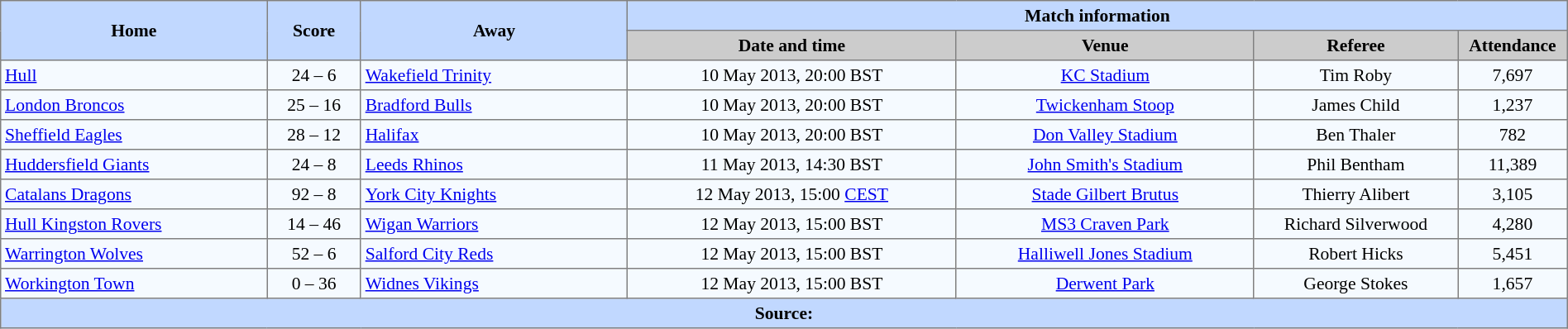<table border=1 style="border-collapse:collapse; font-size:90%; text-align:center;" cellpadding=3 cellspacing=0 width=100%>
<tr bgcolor=#C1D8FF>
<th rowspan=2 width=17%>Home</th>
<th rowspan=2 width=6%>Score</th>
<th rowspan=2 width=17%>Away</th>
<th colspan=6>Match information</th>
</tr>
<tr bgcolor=#CCCCCC>
<th width=21%>Date and time</th>
<th width=19%>Venue</th>
<th width=13%>Referee</th>
<th width=7%>Attendance</th>
</tr>
<tr bgcolor=#F5FAFF>
<td align=left> <a href='#'>Hull</a></td>
<td>24 – 6</td>
<td align=left> <a href='#'>Wakefield Trinity</a></td>
<td>10 May 2013, 20:00 BST</td>
<td><a href='#'>KC Stadium</a></td>
<td>Tim Roby</td>
<td>7,697</td>
</tr>
<tr bgcolor=#F5FAFF>
<td align=left> <a href='#'>London Broncos</a></td>
<td>25 – 16</td>
<td align=left> <a href='#'>Bradford Bulls</a></td>
<td>10 May 2013, 20:00 BST</td>
<td><a href='#'>Twickenham Stoop</a></td>
<td>James Child</td>
<td>1,237</td>
</tr>
<tr bgcolor=#F5FAFF>
<td align=left> <a href='#'>Sheffield Eagles</a></td>
<td>28 – 12</td>
<td align=left> <a href='#'>Halifax</a></td>
<td>10 May 2013, 20:00 BST</td>
<td><a href='#'>Don Valley Stadium</a></td>
<td>Ben Thaler</td>
<td>782</td>
</tr>
<tr bgcolor=#F5FAFF>
<td align=left> <a href='#'>Huddersfield Giants</a></td>
<td>24 – 8</td>
<td align=left> <a href='#'>Leeds Rhinos</a></td>
<td>11 May 2013, 14:30 BST</td>
<td><a href='#'>John Smith's Stadium</a></td>
<td>Phil Bentham</td>
<td>11,389</td>
</tr>
<tr bgcolor=#F5FAFF>
<td align=left> <a href='#'>Catalans Dragons</a></td>
<td>92 – 8</td>
<td align=left> <a href='#'>York City Knights</a></td>
<td>12 May 2013, 15:00 <a href='#'>CEST</a></td>
<td><a href='#'>Stade Gilbert Brutus</a></td>
<td>Thierry Alibert</td>
<td>3,105</td>
</tr>
<tr bgcolor=#F5FAFF>
<td align=left> <a href='#'>Hull Kingston Rovers</a></td>
<td>14 – 46</td>
<td align=left> <a href='#'>Wigan Warriors</a></td>
<td>12 May 2013, 15:00 BST</td>
<td><a href='#'>MS3 Craven Park</a></td>
<td>Richard Silverwood</td>
<td>4,280</td>
</tr>
<tr bgcolor=#F5FAFF>
<td align=left> <a href='#'>Warrington Wolves</a></td>
<td>52 – 6</td>
<td align=left> <a href='#'>Salford City Reds</a></td>
<td>12 May 2013, 15:00 BST</td>
<td><a href='#'>Halliwell Jones Stadium</a></td>
<td>Robert Hicks</td>
<td>5,451</td>
</tr>
<tr bgcolor=#F5FAFF>
<td align=left> <a href='#'>Workington Town</a></td>
<td>0 – 36</td>
<td align=left> <a href='#'>Widnes Vikings</a></td>
<td>12 May 2013, 15:00 BST</td>
<td><a href='#'>Derwent Park</a></td>
<td>George Stokes</td>
<td>1,657</td>
</tr>
<tr style="background:#c1d8ff;">
<th colspan=12>Source:</th>
</tr>
</table>
